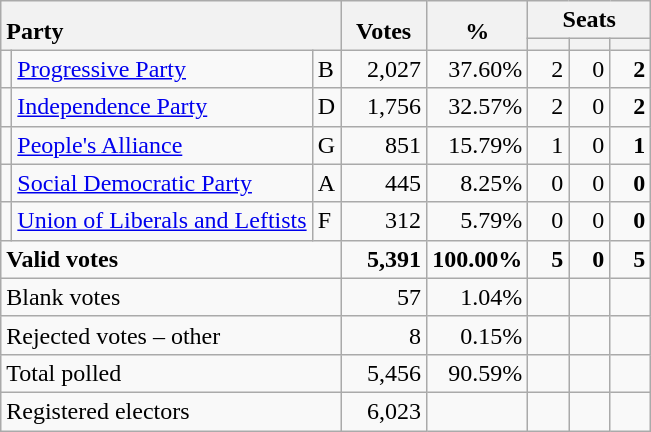<table class="wikitable" border="1" style="text-align:right;">
<tr>
<th style="text-align:left;" valign=bottom rowspan=2 colspan=3>Party</th>
<th align=center valign=bottom rowspan=2 width="50">Votes</th>
<th align=center valign=bottom rowspan=2 width="50">%</th>
<th colspan=3>Seats</th>
</tr>
<tr>
<th align=center valign=bottom width="20"><small></small></th>
<th align=center valign=bottom width="20"><small><a href='#'></a></small></th>
<th align=center valign=bottom width="20"><small></small></th>
</tr>
<tr>
<td></td>
<td align=left><a href='#'>Progressive Party</a></td>
<td align=left>B</td>
<td>2,027</td>
<td>37.60%</td>
<td>2</td>
<td>0</td>
<td><strong>2</strong></td>
</tr>
<tr>
<td></td>
<td align=left><a href='#'>Independence Party</a></td>
<td align=left>D</td>
<td>1,756</td>
<td>32.57%</td>
<td>2</td>
<td>0</td>
<td><strong>2</strong></td>
</tr>
<tr>
<td></td>
<td align=left><a href='#'>People's Alliance</a></td>
<td align=left>G</td>
<td>851</td>
<td>15.79%</td>
<td>1</td>
<td>0</td>
<td><strong>1</strong></td>
</tr>
<tr>
<td></td>
<td align=left><a href='#'>Social Democratic Party</a></td>
<td align=left>A</td>
<td>445</td>
<td>8.25%</td>
<td>0</td>
<td>0</td>
<td><strong>0</strong></td>
</tr>
<tr>
<td></td>
<td align=left><a href='#'>Union of Liberals and Leftists</a></td>
<td align=left>F</td>
<td>312</td>
<td>5.79%</td>
<td>0</td>
<td>0</td>
<td><strong>0</strong></td>
</tr>
<tr style="font-weight:bold">
<td align=left colspan=3>Valid votes</td>
<td>5,391</td>
<td>100.00%</td>
<td>5</td>
<td>0</td>
<td>5</td>
</tr>
<tr>
<td align=left colspan=3>Blank votes</td>
<td>57</td>
<td>1.04%</td>
<td></td>
<td></td>
<td></td>
</tr>
<tr>
<td align=left colspan=3>Rejected votes – other</td>
<td>8</td>
<td>0.15%</td>
<td></td>
<td></td>
<td></td>
</tr>
<tr>
<td align=left colspan=3>Total polled</td>
<td>5,456</td>
<td>90.59%</td>
<td></td>
<td></td>
<td></td>
</tr>
<tr>
<td align=left colspan=3>Registered electors</td>
<td>6,023</td>
<td></td>
<td></td>
<td></td>
<td></td>
</tr>
</table>
